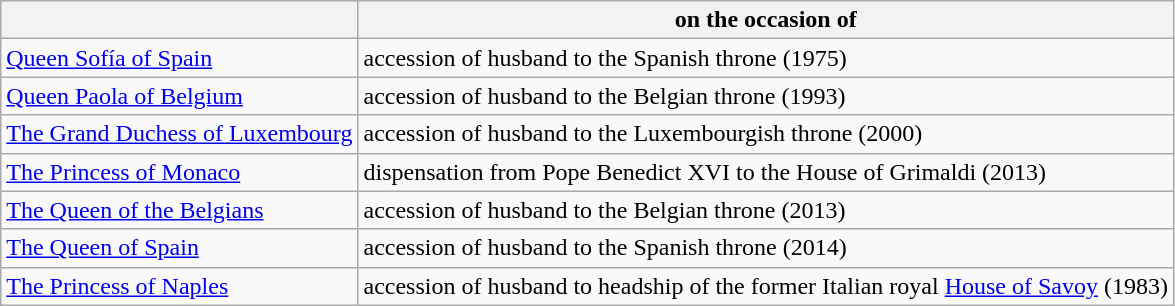<table class="wikitable" style="text-align:left">
<tr>
<th></th>
<th>on the occasion of</th>
</tr>
<tr>
<td align=left><a href='#'>Queen Sofía of Spain</a></td>
<td>accession of husband to the Spanish throne (1975)</td>
</tr>
<tr>
<td align=left><a href='#'>Queen Paola of Belgium</a></td>
<td>accession of husband to the Belgian throne (1993)</td>
</tr>
<tr>
<td align=left><a href='#'>The Grand Duchess of Luxembourg</a></td>
<td>accession of husband to the Luxembourgish throne (2000)</td>
</tr>
<tr>
<td align=left><a href='#'>The Princess of Monaco</a></td>
<td>dispensation from Pope Benedict XVI to the House of Grimaldi (2013)</td>
</tr>
<tr>
<td align=left><a href='#'>The Queen of the Belgians</a></td>
<td>accession of husband to the Belgian throne (2013)</td>
</tr>
<tr>
<td align=left><a href='#'>The Queen of Spain</a></td>
<td>accession of husband to the Spanish throne (2014)</td>
</tr>
<tr>
<td align=left><a href='#'>The Princess of Naples</a></td>
<td>accession of husband to headship of the former Italian royal <a href='#'>House of Savoy</a> (1983)</td>
</tr>
</table>
